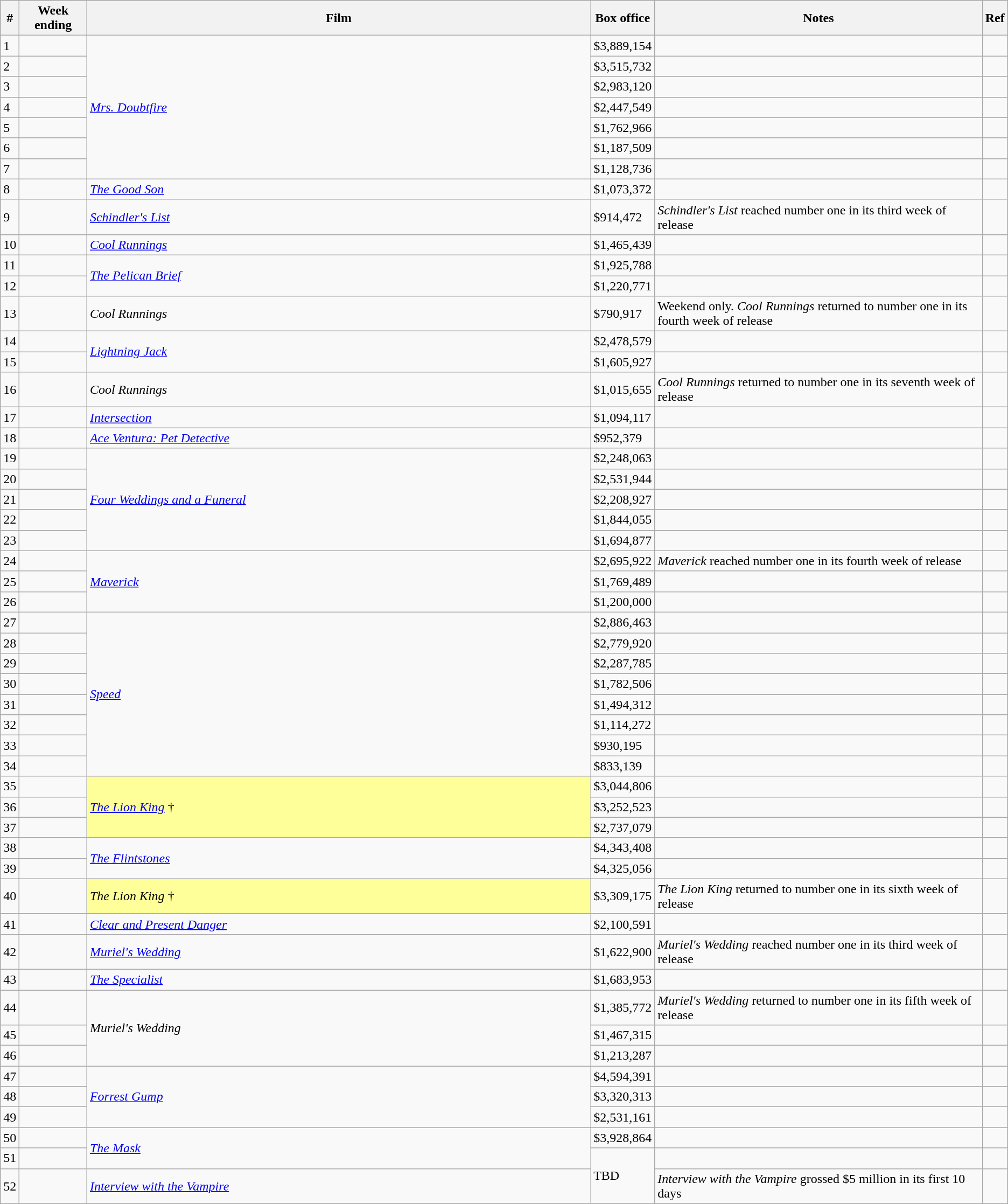<table class="wikitable sortable">
<tr>
<th abbr="Week">#</th>
<th abbr="Date">Week ending</th>
<th width="50%">Film</th>
<th abbr="Box Office">Box office</th>
<th>Notes</th>
<th>Ref</th>
</tr>
<tr>
<td>1</td>
<td></td>
<td rowspan="7"><em><a href='#'>Mrs. Doubtfire</a></em></td>
<td>$3,889,154</td>
<td></td>
<td></td>
</tr>
<tr>
<td>2</td>
<td></td>
<td>$3,515,732</td>
<td></td>
<td></td>
</tr>
<tr>
<td>3</td>
<td></td>
<td>$2,983,120</td>
<td></td>
<td></td>
</tr>
<tr>
<td>4</td>
<td></td>
<td>$2,447,549</td>
<td></td>
<td></td>
</tr>
<tr>
<td>5</td>
<td></td>
<td>$1,762,966</td>
<td></td>
<td></td>
</tr>
<tr>
<td>6</td>
<td></td>
<td>$1,187,509</td>
<td></td>
<td></td>
</tr>
<tr>
<td>7</td>
<td></td>
<td>$1,128,736</td>
<td></td>
<td></td>
</tr>
<tr>
<td>8</td>
<td></td>
<td><em><a href='#'>The Good Son</a></em></td>
<td>$1,073,372</td>
<td></td>
<td></td>
</tr>
<tr>
<td>9</td>
<td></td>
<td><em><a href='#'>Schindler's List</a></em></td>
<td>$914,472</td>
<td><em>Schindler's List</em> reached number one in its third week of release</td>
<td></td>
</tr>
<tr>
<td>10</td>
<td></td>
<td><em><a href='#'>Cool Runnings</a></em></td>
<td>$1,465,439</td>
<td></td>
<td></td>
</tr>
<tr>
<td>11</td>
<td></td>
<td rowspan="2"><em><a href='#'>The Pelican Brief</a></em></td>
<td>$1,925,788</td>
<td></td>
<td></td>
</tr>
<tr>
<td>12</td>
<td></td>
<td>$1,220,771</td>
<td></td>
<td></td>
</tr>
<tr>
<td>13</td>
<td></td>
<td><em>Cool Runnings</em></td>
<td>$790,917</td>
<td>Weekend only. <em>Cool Runnings</em> returned to number one in its fourth week of release</td>
<td></td>
</tr>
<tr>
<td>14</td>
<td></td>
<td rowspan="2"><em><a href='#'>Lightning Jack</a></em></td>
<td>$2,478,579</td>
<td></td>
<td></td>
</tr>
<tr>
<td>15</td>
<td></td>
<td>$1,605,927</td>
<td></td>
<td></td>
</tr>
<tr>
<td>16</td>
<td></td>
<td><em>Cool Runnings</em></td>
<td>$1,015,655</td>
<td><em>Cool Runnings</em> returned to number one in its seventh week of release</td>
<td></td>
</tr>
<tr>
<td>17</td>
<td></td>
<td><em><a href='#'>Intersection</a></em></td>
<td>$1,094,117</td>
<td></td>
<td></td>
</tr>
<tr>
<td>18</td>
<td></td>
<td><em><a href='#'>Ace Ventura: Pet Detective</a></em></td>
<td>$952,379</td>
<td></td>
<td></td>
</tr>
<tr>
<td>19</td>
<td></td>
<td rowspan="5"><em><a href='#'>Four Weddings and a Funeral</a></em></td>
<td>$2,248,063</td>
<td></td>
<td></td>
</tr>
<tr>
<td>20</td>
<td></td>
<td>$2,531,944</td>
<td></td>
<td></td>
</tr>
<tr>
<td>21</td>
<td></td>
<td>$2,208,927</td>
<td></td>
<td></td>
</tr>
<tr>
<td>22</td>
<td></td>
<td>$1,844,055</td>
<td></td>
<td></td>
</tr>
<tr>
<td>23</td>
<td></td>
<td>$1,694,877</td>
<td></td>
<td></td>
</tr>
<tr>
<td>24</td>
<td></td>
<td rowspan="3"><em><a href='#'>Maverick</a></em></td>
<td>$2,695,922</td>
<td><em>Maverick</em> reached number one in its fourth week of release</td>
<td></td>
</tr>
<tr>
<td>25</td>
<td></td>
<td>$1,769,489</td>
<td></td>
<td></td>
</tr>
<tr>
<td>26</td>
<td></td>
<td>$1,200,000</td>
<td></td>
<td></td>
</tr>
<tr>
<td>27</td>
<td></td>
<td rowspan="8"><em><a href='#'>Speed</a></em></td>
<td>$2,886,463</td>
<td></td>
<td></td>
</tr>
<tr>
<td>28</td>
<td></td>
<td>$2,779,920</td>
<td></td>
<td></td>
</tr>
<tr>
<td>29</td>
<td></td>
<td>$2,287,785</td>
<td></td>
<td></td>
</tr>
<tr>
<td>30</td>
<td></td>
<td>$1,782,506</td>
<td></td>
<td></td>
</tr>
<tr>
<td>31</td>
<td></td>
<td>$1,494,312</td>
<td></td>
<td></td>
</tr>
<tr>
<td>32</td>
<td></td>
<td>$1,114,272</td>
<td></td>
<td></td>
</tr>
<tr>
<td>33</td>
<td></td>
<td>$930,195</td>
<td></td>
<td></td>
</tr>
<tr>
<td>34</td>
<td></td>
<td>$833,139</td>
<td></td>
<td></td>
</tr>
<tr>
<td>35</td>
<td></td>
<td rowspan="3" style="background-color:#FFFF99"><em><a href='#'>The Lion King</a></em> †</td>
<td>$3,044,806</td>
<td></td>
<td></td>
</tr>
<tr>
<td>36</td>
<td></td>
<td>$3,252,523</td>
<td></td>
<td></td>
</tr>
<tr>
<td>37</td>
<td></td>
<td>$2,737,079</td>
<td></td>
<td></td>
</tr>
<tr>
<td>38</td>
<td></td>
<td rowspan="2"><em><a href='#'>The Flintstones</a></em></td>
<td>$4,343,408</td>
<td></td>
<td></td>
</tr>
<tr>
<td>39</td>
<td></td>
<td>$4,325,056</td>
<td></td>
<td></td>
</tr>
<tr>
<td>40</td>
<td></td>
<td style="background-color:#FFFF99"><em>The Lion King</em> †</td>
<td>$3,309,175</td>
<td><em>The Lion King</em> returned to number one in its sixth week of release</td>
<td></td>
</tr>
<tr>
<td>41</td>
<td></td>
<td><em><a href='#'>Clear and Present Danger</a></em></td>
<td>$2,100,591</td>
<td></td>
<td></td>
</tr>
<tr>
<td>42</td>
<td></td>
<td><em><a href='#'>Muriel's Wedding</a></em></td>
<td>$1,622,900</td>
<td><em>Muriel's Wedding</em> reached number one in its third week of release</td>
<td></td>
</tr>
<tr>
<td>43</td>
<td></td>
<td><em><a href='#'>The Specialist</a></em></td>
<td>$1,683,953</td>
<td></td>
<td></td>
</tr>
<tr>
<td>44</td>
<td></td>
<td rowspan="3"><em>Muriel's Wedding</em></td>
<td>$1,385,772</td>
<td><em>Muriel's Wedding</em> returned to number one in its fifth week of release</td>
<td></td>
</tr>
<tr>
<td>45</td>
<td></td>
<td>$1,467,315</td>
<td></td>
<td></td>
</tr>
<tr>
<td>46</td>
<td></td>
<td>$1,213,287</td>
<td></td>
<td></td>
</tr>
<tr>
<td>47</td>
<td></td>
<td rowspan="3"><em><a href='#'>Forrest Gump</a></em></td>
<td>$4,594,391</td>
<td></td>
<td></td>
</tr>
<tr>
<td>48</td>
<td></td>
<td>$3,320,313</td>
<td></td>
<td></td>
</tr>
<tr>
<td>49</td>
<td></td>
<td>$2,531,161</td>
<td></td>
<td></td>
</tr>
<tr>
<td>50</td>
<td></td>
<td rowspan="2"><em><a href='#'>The Mask</a></em></td>
<td>$3,928,864</td>
<td></td>
<td></td>
</tr>
<tr>
<td>51</td>
<td></td>
<td rowspan="2">TBD</td>
<td></td>
<td></td>
</tr>
<tr>
<td>52</td>
<td></td>
<td><em><a href='#'>Interview with the Vampire</a></em></td>
<td><em>Interview with the Vampire</em> grossed $5 million in its first 10 days</td>
<td></td>
</tr>
</table>
